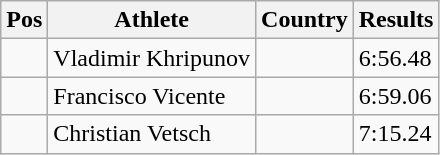<table class="wikitable">
<tr>
<th>Pos</th>
<th>Athlete</th>
<th>Country</th>
<th>Results</th>
</tr>
<tr>
<td align="center"></td>
<td>Vladimir Khripunov</td>
<td></td>
<td>6:56.48</td>
</tr>
<tr>
<td align="center"></td>
<td>Francisco Vicente</td>
<td></td>
<td>6:59.06</td>
</tr>
<tr>
<td align="center"></td>
<td>Christian Vetsch</td>
<td></td>
<td>7:15.24</td>
</tr>
</table>
